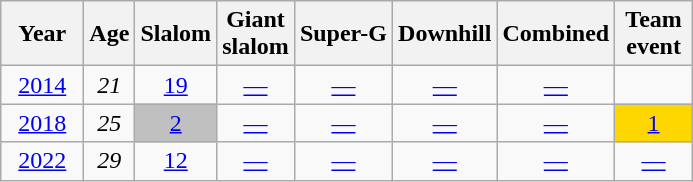<table class=wikitable style="text-align:center">
<tr>
<th>Year</th>
<th>Age</th>
<th>Slalom</th>
<th>Giant<br>slalom</th>
<th>Super-G</th>
<th>Downhill</th>
<th>Combined</th>
<th>Team<br> event </th>
</tr>
<tr>
<td>  <a href='#'>2014</a>  </td>
<td><em>21</em></td>
<td><a href='#'>19</a></td>
<td><a href='#'>—</a></td>
<td><a href='#'>—</a></td>
<td><a href='#'>—</a></td>
<td><a href='#'>—</a></td>
<td></td>
</tr>
<tr>
<td>  <a href='#'>2018</a>  </td>
<td><em>25</em></td>
<td style="background:silver;"><a href='#'>2</a></td>
<td><a href='#'>—</a></td>
<td><a href='#'>—</a></td>
<td><a href='#'>—</a></td>
<td><a href='#'>—</a></td>
<td bgcolor=gold><a href='#'>1</a></td>
</tr>
<tr>
<td><a href='#'>2022</a></td>
<td><em>29</em></td>
<td><a href='#'>12</a></td>
<td><a href='#'>—</a></td>
<td><a href='#'>—</a></td>
<td><a href='#'>—</a></td>
<td><a href='#'>—</a></td>
<td><a href='#'>—</a></td>
</tr>
</table>
